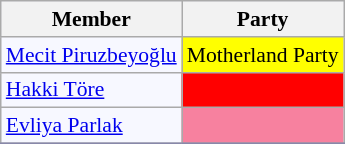<table class=wikitable style="border:1px solid #8888aa; background-color:#f7f8ff; padding:0px; font-size:90%;">
<tr>
<th>Member</th>
<th>Party</th>
</tr>
<tr>
<td><a href='#'>Mecit Piruzbeyoğlu</a></td>
<td style="background: #ffff00">Motherland Party</td>
</tr>
<tr>
<td><a href='#'>Hakki Töre</a></td>
<td style="background: #ff0000"></td>
</tr>
<tr>
<td><a href='#'>Evliya Parlak</a></td>
<td style="background: #F7819F"></td>
</tr>
<tr>
</tr>
</table>
